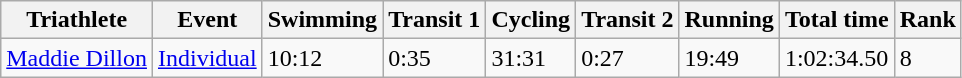<table class="wikitable" border="1">
<tr>
<th>Triathlete</th>
<th>Event</th>
<th>Swimming</th>
<th>Transit 1</th>
<th>Cycling</th>
<th>Transit 2</th>
<th>Running</th>
<th>Total time</th>
<th>Rank</th>
</tr>
<tr>
<td><a href='#'>Maddie Dillon</a></td>
<td><a href='#'>Individual</a></td>
<td>10:12</td>
<td>0:35</td>
<td>31:31</td>
<td>0:27</td>
<td>19:49</td>
<td>1:02:34.50</td>
<td>8</td>
</tr>
</table>
